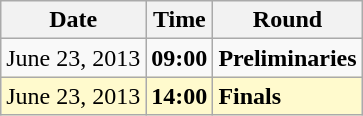<table class="wikitable">
<tr>
<th>Date</th>
<th>Time</th>
<th>Round</th>
</tr>
<tr>
<td>June 23, 2013</td>
<td><strong>09:00</strong></td>
<td><strong>Preliminaries</strong></td>
</tr>
<tr style=background:lemonchiffon>
<td>June 23, 2013</td>
<td><strong>14:00</strong></td>
<td><strong>Finals</strong></td>
</tr>
</table>
